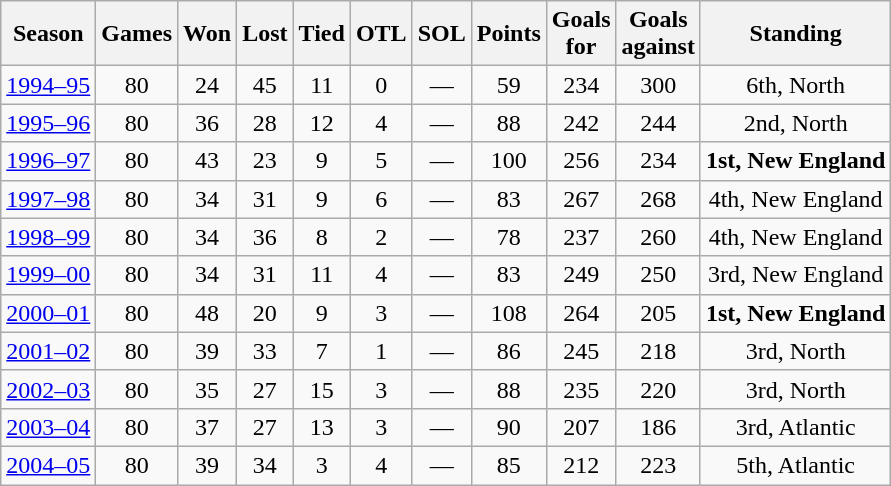<table class="wikitable" style="text-align:center">
<tr>
<th>Season</th>
<th>Games</th>
<th>Won</th>
<th>Lost</th>
<th>Tied</th>
<th>OTL</th>
<th>SOL</th>
<th>Points</th>
<th>Goals<br>for</th>
<th>Goals<br>against</th>
<th>Standing</th>
</tr>
<tr>
<td><a href='#'>1994–95</a></td>
<td>80</td>
<td>24</td>
<td>45</td>
<td>11</td>
<td>0</td>
<td>—</td>
<td>59</td>
<td>234</td>
<td>300</td>
<td>6th, North</td>
</tr>
<tr>
<td><a href='#'>1995–96</a></td>
<td>80</td>
<td>36</td>
<td>28</td>
<td>12</td>
<td>4</td>
<td>—</td>
<td>88</td>
<td>242</td>
<td>244</td>
<td>2nd, North</td>
</tr>
<tr>
<td><a href='#'>1996–97</a></td>
<td>80</td>
<td>43</td>
<td>23</td>
<td>9</td>
<td>5</td>
<td>—</td>
<td>100</td>
<td>256</td>
<td>234</td>
<td><strong>1st, New England</strong></td>
</tr>
<tr>
<td><a href='#'>1997–98</a></td>
<td>80</td>
<td>34</td>
<td>31</td>
<td>9</td>
<td>6</td>
<td>—</td>
<td>83</td>
<td>267</td>
<td>268</td>
<td>4th, New England</td>
</tr>
<tr>
<td><a href='#'>1998–99</a></td>
<td>80</td>
<td>34</td>
<td>36</td>
<td>8</td>
<td>2</td>
<td>—</td>
<td>78</td>
<td>237</td>
<td>260</td>
<td>4th, New England</td>
</tr>
<tr>
<td><a href='#'>1999–00</a></td>
<td>80</td>
<td>34</td>
<td>31</td>
<td>11</td>
<td>4</td>
<td>—</td>
<td>83</td>
<td>249</td>
<td>250</td>
<td>3rd, New England</td>
</tr>
<tr>
<td><a href='#'>2000–01</a></td>
<td>80</td>
<td>48</td>
<td>20</td>
<td>9</td>
<td>3</td>
<td>—</td>
<td>108</td>
<td>264</td>
<td>205</td>
<td><strong>1st, New England</strong></td>
</tr>
<tr>
<td><a href='#'>2001–02</a></td>
<td>80</td>
<td>39</td>
<td>33</td>
<td>7</td>
<td>1</td>
<td>—</td>
<td>86</td>
<td>245</td>
<td>218</td>
<td>3rd, North</td>
</tr>
<tr>
<td><a href='#'>2002–03</a></td>
<td>80</td>
<td>35</td>
<td>27</td>
<td>15</td>
<td>3</td>
<td>—</td>
<td>88</td>
<td>235</td>
<td>220</td>
<td>3rd, North</td>
</tr>
<tr>
<td><a href='#'>2003–04</a></td>
<td>80</td>
<td>37</td>
<td>27</td>
<td>13</td>
<td>3</td>
<td>—</td>
<td>90</td>
<td>207</td>
<td>186</td>
<td>3rd, Atlantic</td>
</tr>
<tr>
<td><a href='#'>2004–05</a></td>
<td>80</td>
<td>39</td>
<td>34</td>
<td>3</td>
<td>4</td>
<td>—</td>
<td>85</td>
<td>212</td>
<td>223</td>
<td>5th, Atlantic</td>
</tr>
</table>
